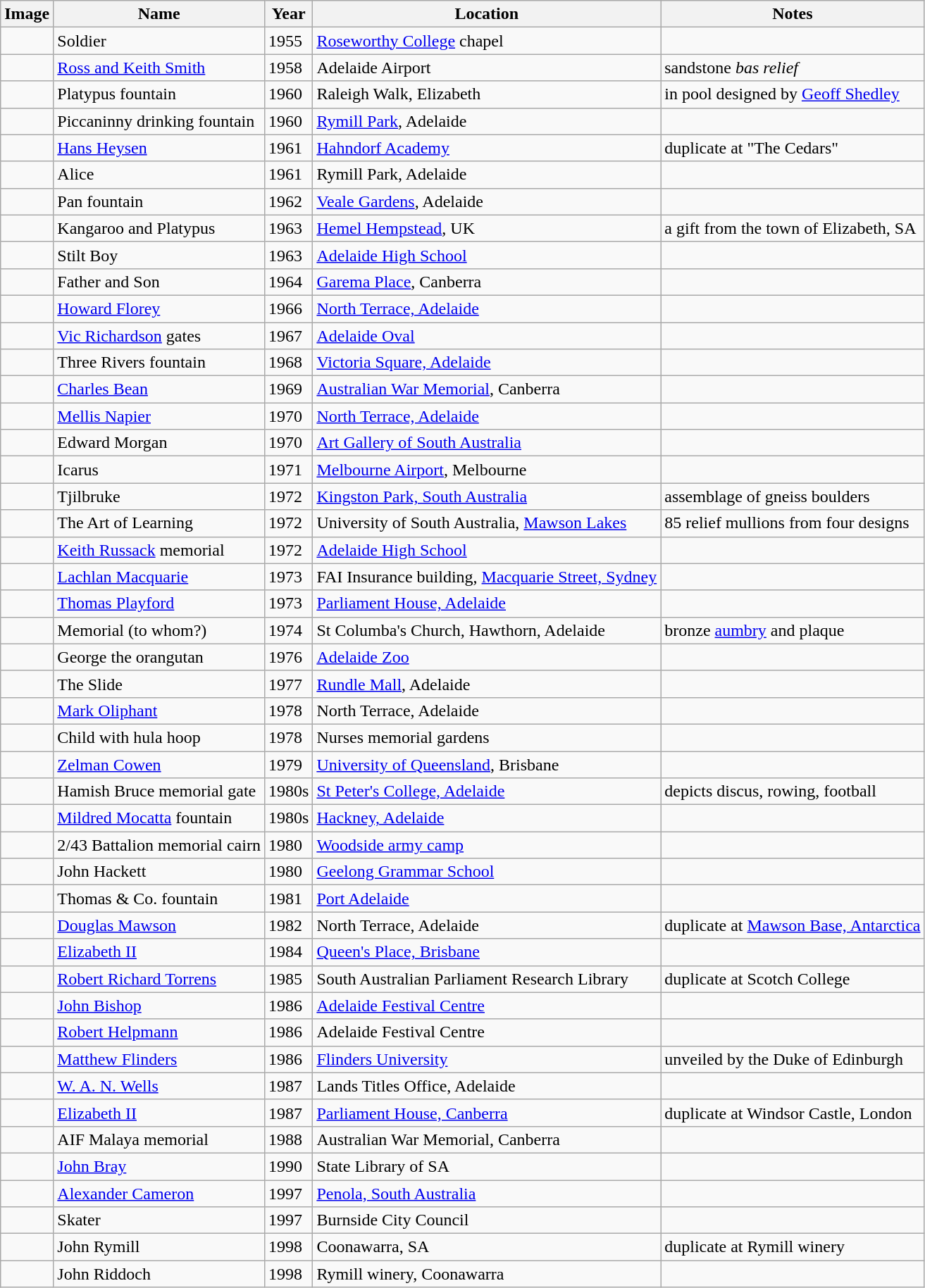<table class="wikitable sortable">
<tr>
<th>Image</th>
<th>Name</th>
<th>Year</th>
<th>Location</th>
<th>Notes</th>
</tr>
<tr>
<td></td>
<td>Soldier</td>
<td>1955</td>
<td><a href='#'>Roseworthy College</a> chapel</td>
<td></td>
</tr>
<tr>
<td></td>
<td><a href='#'>Ross and Keith Smith</a></td>
<td>1958</td>
<td>Adelaide Airport</td>
<td>sandstone <em>bas relief</em></td>
</tr>
<tr>
<td></td>
<td>Platypus fountain</td>
<td>1960</td>
<td>Raleigh Walk, Elizabeth</td>
<td>in pool designed by <a href='#'>Geoff Shedley</a></td>
</tr>
<tr>
<td></td>
<td>Piccaninny drinking fountain</td>
<td>1960</td>
<td><a href='#'>Rymill Park</a>, Adelaide</td>
<td></td>
</tr>
<tr>
<td></td>
<td><a href='#'>Hans Heysen</a></td>
<td>1961</td>
<td><a href='#'>Hahndorf Academy</a></td>
<td>duplicate at "The Cedars"</td>
</tr>
<tr>
<td></td>
<td>Alice</td>
<td>1961</td>
<td>Rymill Park, Adelaide</td>
<td></td>
</tr>
<tr>
<td></td>
<td>Pan fountain</td>
<td>1962</td>
<td><a href='#'>Veale Gardens</a>, Adelaide</td>
<td></td>
</tr>
<tr>
<td></td>
<td>Kangaroo and Platypus</td>
<td>1963</td>
<td><a href='#'>Hemel Hempstead</a>, UK</td>
<td>a gift from the town of Elizabeth, SA</td>
</tr>
<tr>
<td></td>
<td>Stilt Boy</td>
<td>1963</td>
<td><a href='#'>Adelaide High School</a></td>
<td></td>
</tr>
<tr>
<td></td>
<td>Father and Son</td>
<td>1964</td>
<td><a href='#'>Garema Place</a>, Canberra</td>
<td></td>
</tr>
<tr>
<td></td>
<td><a href='#'>Howard Florey</a></td>
<td>1966</td>
<td><a href='#'>North Terrace, Adelaide</a></td>
<td></td>
</tr>
<tr>
<td></td>
<td><a href='#'>Vic Richardson</a> gates</td>
<td>1967</td>
<td><a href='#'>Adelaide Oval</a></td>
<td></td>
</tr>
<tr>
<td></td>
<td>Three Rivers fountain</td>
<td>1968</td>
<td><a href='#'>Victoria Square, Adelaide</a></td>
<td></td>
</tr>
<tr>
<td></td>
<td><a href='#'>Charles Bean</a></td>
<td>1969</td>
<td><a href='#'>Australian War Memorial</a>, Canberra</td>
<td></td>
</tr>
<tr>
<td></td>
<td><a href='#'>Mellis Napier</a></td>
<td>1970</td>
<td><a href='#'>North Terrace, Adelaide</a></td>
<td></td>
</tr>
<tr>
<td></td>
<td>Edward Morgan</td>
<td>1970</td>
<td><a href='#'>Art Gallery of South Australia</a></td>
<td></td>
</tr>
<tr>
<td></td>
<td>Icarus</td>
<td>1971</td>
<td><a href='#'>Melbourne Airport</a>, Melbourne</td>
<td></td>
</tr>
<tr>
<td></td>
<td>Tjilbruke</td>
<td>1972</td>
<td><a href='#'>Kingston Park, South Australia</a></td>
<td>assemblage of gneiss boulders</td>
</tr>
<tr>
<td></td>
<td>The Art of Learning</td>
<td>1972</td>
<td>University of South Australia, <a href='#'>Mawson Lakes</a></td>
<td>85 relief mullions from four designs</td>
</tr>
<tr>
<td></td>
<td><a href='#'>Keith Russack</a> memorial</td>
<td>1972</td>
<td><a href='#'>Adelaide High School</a></td>
<td></td>
</tr>
<tr>
<td></td>
<td><a href='#'>Lachlan Macquarie</a></td>
<td>1973</td>
<td>FAI Insurance building, <a href='#'>Macquarie Street, Sydney</a></td>
<td></td>
</tr>
<tr>
<td></td>
<td><a href='#'>Thomas Playford</a></td>
<td>1973</td>
<td><a href='#'>Parliament House, Adelaide</a></td>
<td></td>
</tr>
<tr>
<td></td>
<td>Memorial (to whom?)</td>
<td>1974</td>
<td>St Columba's Church, Hawthorn, Adelaide</td>
<td>bronze <a href='#'>aumbry</a> and plaque</td>
</tr>
<tr>
<td></td>
<td>George the orangutan</td>
<td>1976</td>
<td><a href='#'>Adelaide Zoo</a></td>
<td></td>
</tr>
<tr>
<td></td>
<td>The Slide</td>
<td>1977</td>
<td><a href='#'>Rundle Mall</a>, Adelaide</td>
<td></td>
</tr>
<tr>
<td></td>
<td><a href='#'>Mark Oliphant</a></td>
<td>1978</td>
<td>North Terrace, Adelaide</td>
<td></td>
</tr>
<tr>
<td></td>
<td>Child with hula hoop</td>
<td>1978</td>
<td>Nurses memorial gardens</td>
<td></td>
</tr>
<tr>
<td></td>
<td><a href='#'>Zelman Cowen</a></td>
<td>1979</td>
<td><a href='#'>University of Queensland</a>, Brisbane</td>
<td></td>
</tr>
<tr>
<td></td>
<td>Hamish Bruce memorial gate</td>
<td>1980s</td>
<td><a href='#'>St Peter's College, Adelaide</a></td>
<td>depicts discus, rowing, football</td>
</tr>
<tr>
<td></td>
<td><a href='#'>Mildred Mocatta</a> fountain</td>
<td>1980s</td>
<td><a href='#'>Hackney, Adelaide</a></td>
<td></td>
</tr>
<tr>
<td></td>
<td>2/43 Battalion memorial cairn</td>
<td>1980</td>
<td><a href='#'>Woodside army camp</a></td>
<td></td>
</tr>
<tr>
<td></td>
<td>John Hackett</td>
<td>1980</td>
<td><a href='#'>Geelong Grammar School</a></td>
<td></td>
</tr>
<tr>
<td></td>
<td>Thomas & Co. fountain</td>
<td>1981</td>
<td><a href='#'>Port Adelaide</a></td>
<td></td>
</tr>
<tr>
<td></td>
<td><a href='#'>Douglas Mawson</a></td>
<td>1982</td>
<td>North Terrace, Adelaide</td>
<td>duplicate at <a href='#'>Mawson Base, Antarctica</a></td>
</tr>
<tr>
<td></td>
<td><a href='#'>Elizabeth II</a></td>
<td>1984</td>
<td><a href='#'>Queen's Place, Brisbane</a></td>
<td></td>
</tr>
<tr>
<td></td>
<td><a href='#'>Robert Richard Torrens</a></td>
<td>1985</td>
<td>South Australian Parliament Research Library</td>
<td>duplicate at Scotch College</td>
</tr>
<tr>
<td></td>
<td><a href='#'>John Bishop</a></td>
<td>1986</td>
<td><a href='#'>Adelaide Festival Centre</a></td>
<td></td>
</tr>
<tr>
<td></td>
<td><a href='#'>Robert Helpmann</a></td>
<td>1986</td>
<td>Adelaide Festival Centre</td>
<td></td>
</tr>
<tr>
<td></td>
<td><a href='#'>Matthew Flinders</a></td>
<td>1986</td>
<td><a href='#'>Flinders University</a></td>
<td>unveiled by the Duke of Edinburgh</td>
</tr>
<tr>
<td></td>
<td><a href='#'>W. A. N. Wells</a></td>
<td>1987</td>
<td>Lands Titles Office, Adelaide</td>
<td></td>
</tr>
<tr>
<td></td>
<td><a href='#'>Elizabeth II</a></td>
<td>1987</td>
<td><a href='#'>Parliament House, Canberra</a></td>
<td>duplicate at Windsor Castle, London</td>
</tr>
<tr>
<td></td>
<td>AIF Malaya memorial</td>
<td>1988</td>
<td>Australian War Memorial, Canberra</td>
<td></td>
</tr>
<tr>
<td></td>
<td><a href='#'>John Bray</a></td>
<td>1990</td>
<td>State Library of SA</td>
<td></td>
</tr>
<tr>
<td></td>
<td><a href='#'>Alexander Cameron</a></td>
<td>1997</td>
<td><a href='#'>Penola, South Australia</a></td>
<td></td>
</tr>
<tr>
<td></td>
<td>Skater</td>
<td>1997</td>
<td>Burnside City Council</td>
<td></td>
</tr>
<tr>
<td></td>
<td>John Rymill</td>
<td>1998</td>
<td>Coonawarra, SA</td>
<td>duplicate at Rymill winery</td>
</tr>
<tr>
<td></td>
<td>John Riddoch</td>
<td>1998</td>
<td>Rymill winery, Coonawarra</td>
<td></td>
</tr>
</table>
